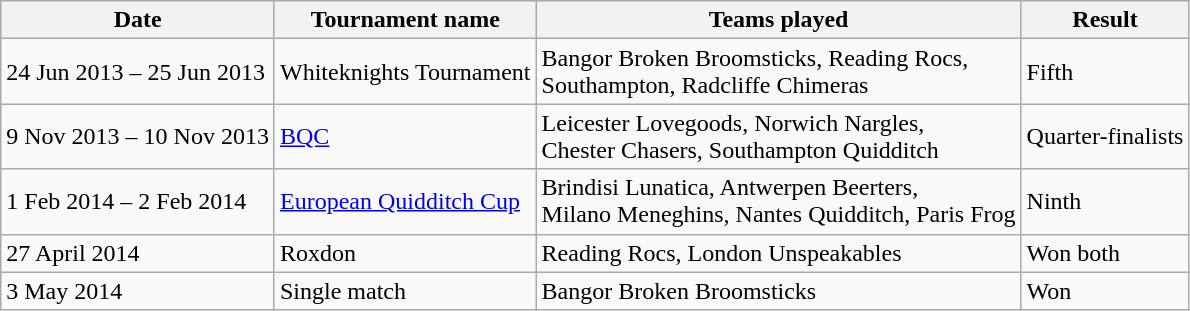<table class="wikitable">
<tr>
<th>Date</th>
<th>Tournament name</th>
<th>Teams played</th>
<th>Result</th>
</tr>
<tr>
<td>24 Jun 2013  – 25 Jun 2013</td>
<td>Whiteknights Tournament</td>
<td>Bangor Broken Broomsticks, Reading Rocs,<br> Southampton, Radcliffe Chimeras</td>
<td>Fifth</td>
</tr>
<tr>
<td>9 Nov 2013  – 10 Nov 2013</td>
<td><a href='#'>BQC</a></td>
<td>Leicester Lovegoods, Norwich Nargles,<br> Chester Chasers, Southampton Quidditch</td>
<td>Quarter-finalists</td>
</tr>
<tr>
<td>1 Feb 2014  – 2 Feb 2014</td>
<td><a href='#'>European Quidditch Cup</a></td>
<td>Brindisi Lunatica, Antwerpen Beerters, <br> Milano Meneghins, Nantes Quidditch, Paris Frog</td>
<td>Ninth</td>
</tr>
<tr>
<td>27 April 2014</td>
<td>Roxdon</td>
<td>Reading Rocs, London Unspeakables</td>
<td>Won both</td>
</tr>
<tr>
<td>3 May 2014</td>
<td>Single match</td>
<td>Bangor Broken Broomsticks</td>
<td>Won</td>
</tr>
</table>
